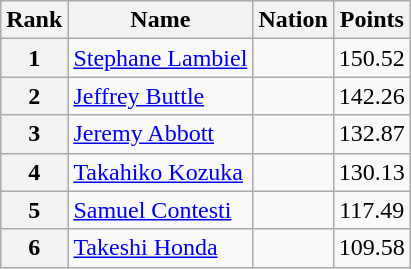<table class="wikitable sortable">
<tr>
<th>Rank</th>
<th>Name</th>
<th>Nation</th>
<th>Points</th>
</tr>
<tr>
<th>1</th>
<td><a href='#'>Stephane Lambiel</a></td>
<td></td>
<td align="center">150.52</td>
</tr>
<tr>
<th>2</th>
<td><a href='#'>Jeffrey Buttle</a></td>
<td></td>
<td align="center">142.26</td>
</tr>
<tr>
<th>3</th>
<td><a href='#'>Jeremy Abbott</a></td>
<td></td>
<td align="center">132.87</td>
</tr>
<tr>
<th>4</th>
<td><a href='#'>Takahiko Kozuka</a></td>
<td></td>
<td align="center">130.13</td>
</tr>
<tr>
<th>5</th>
<td><a href='#'>Samuel Contesti</a></td>
<td></td>
<td align="center">117.49</td>
</tr>
<tr>
<th>6</th>
<td><a href='#'>Takeshi Honda</a></td>
<td></td>
<td align="center">109.58</td>
</tr>
</table>
